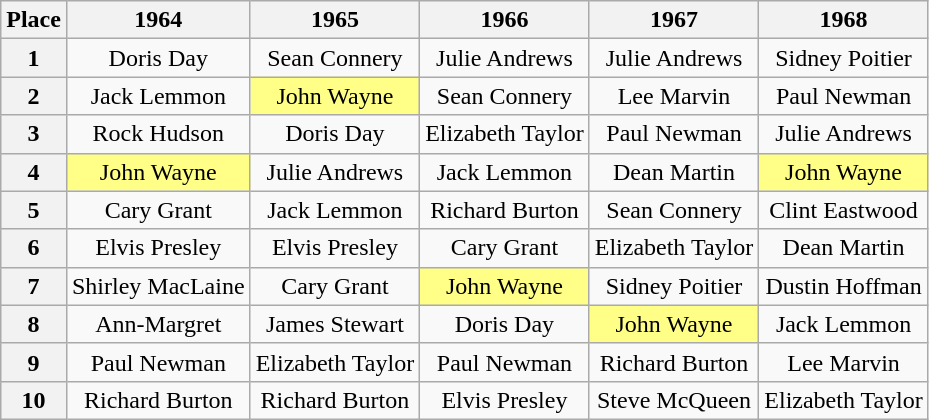<table class="wikitable" style="text-align:center">
<tr>
<th scope="col">Place</th>
<th scope="col">1964</th>
<th scope="col">1965</th>
<th scope="col">1966</th>
<th scope="col">1967</th>
<th scope="col">1968</th>
</tr>
<tr>
<th scope="row">1</th>
<td>Doris Day</td>
<td>Sean Connery</td>
<td>Julie Andrews</td>
<td>Julie Andrews</td>
<td>Sidney Poitier</td>
</tr>
<tr>
<th scope="row">2</th>
<td>Jack Lemmon</td>
<td style="background:#FF8">John Wayne</td>
<td>Sean Connery</td>
<td>Lee Marvin</td>
<td>Paul Newman</td>
</tr>
<tr>
<th scope="row">3</th>
<td>Rock Hudson</td>
<td>Doris Day</td>
<td>Elizabeth Taylor</td>
<td>Paul Newman</td>
<td>Julie Andrews</td>
</tr>
<tr>
<th scope="row">4</th>
<td style="background:#FF8">John Wayne</td>
<td>Julie Andrews</td>
<td>Jack Lemmon</td>
<td>Dean Martin</td>
<td style="background:#FF8">John Wayne</td>
</tr>
<tr>
<th scope="row">5</th>
<td>Cary Grant</td>
<td>Jack Lemmon</td>
<td>Richard Burton</td>
<td>Sean Connery</td>
<td>Clint Eastwood</td>
</tr>
<tr>
<th scope="row">6</th>
<td>Elvis Presley</td>
<td>Elvis Presley</td>
<td>Cary Grant</td>
<td>Elizabeth Taylor</td>
<td>Dean Martin</td>
</tr>
<tr>
<th scope="row">7</th>
<td>Shirley MacLaine</td>
<td>Cary Grant</td>
<td style="background:#FF8">John Wayne</td>
<td>Sidney Poitier</td>
<td>Dustin Hoffman</td>
</tr>
<tr>
<th scope="row">8</th>
<td>Ann-Margret</td>
<td>James Stewart</td>
<td>Doris Day</td>
<td style="background:#FF8">John Wayne</td>
<td>Jack Lemmon</td>
</tr>
<tr>
<th scope="row">9</th>
<td>Paul Newman</td>
<td>Elizabeth Taylor</td>
<td>Paul Newman</td>
<td>Richard Burton</td>
<td>Lee Marvin</td>
</tr>
<tr>
<th scope="row">10</th>
<td>Richard Burton</td>
<td>Richard Burton</td>
<td>Elvis Presley</td>
<td>Steve McQueen</td>
<td>Elizabeth Taylor</td>
</tr>
</table>
